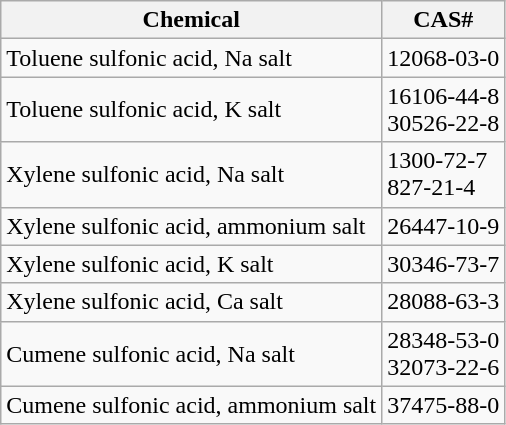<table class="wikitable">
<tr>
<th>Chemical</th>
<th>CAS#</th>
</tr>
<tr>
<td>Toluene sulfonic acid, Na salt</td>
<td>12068-03-0</td>
</tr>
<tr>
<td>Toluene sulfonic acid, K salt</td>
<td>16106-44-8<br>30526-22-8</td>
</tr>
<tr>
<td>Xylene sulfonic acid, Na salt</td>
<td>1300-72-7<br>827-21-4</td>
</tr>
<tr>
<td>Xylene sulfonic acid, ammonium salt</td>
<td>26447-10-9</td>
</tr>
<tr>
<td>Xylene sulfonic acid, K salt</td>
<td>30346-73-7</td>
</tr>
<tr>
<td>Xylene sulfonic acid, Ca salt</td>
<td>28088-63-3</td>
</tr>
<tr>
<td>Cumene sulfonic acid, Na salt</td>
<td>28348-53-0<br>32073-22-6</td>
</tr>
<tr>
<td>Cumene sulfonic acid, ammonium salt</td>
<td>37475-88-0</td>
</tr>
</table>
